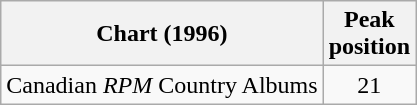<table class="wikitable">
<tr>
<th>Chart (1996)</th>
<th>Peak<br>position</th>
</tr>
<tr>
<td>Canadian <em>RPM</em> Country Albums</td>
<td align="center">21</td>
</tr>
</table>
